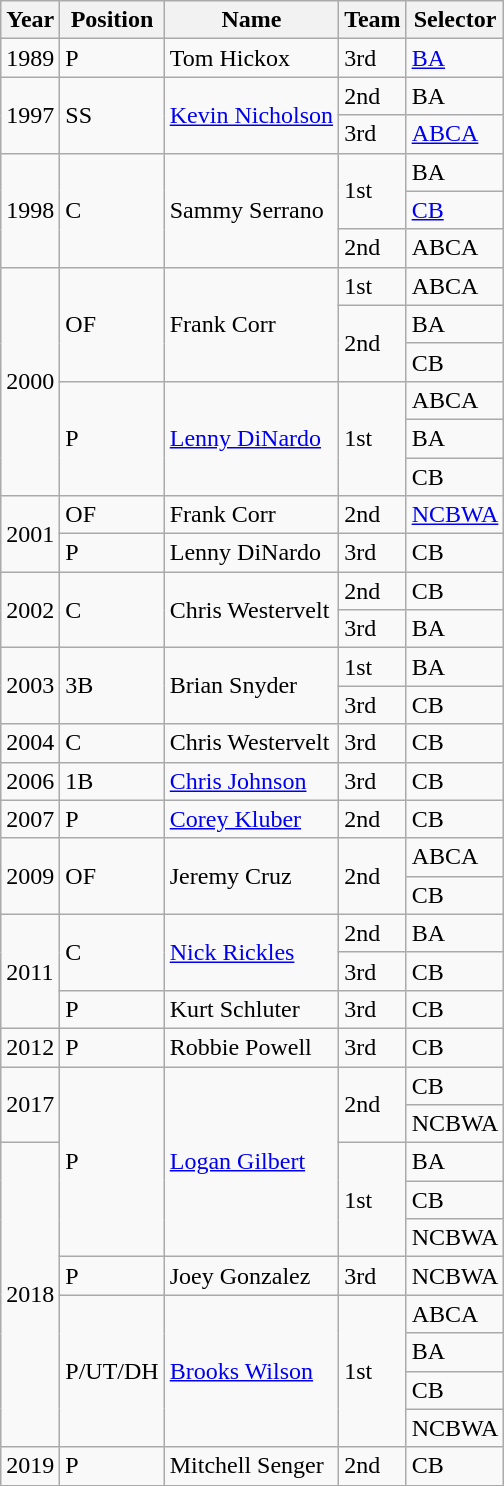<table class="wikitable">
<tr>
<th>Year</th>
<th>Position</th>
<th>Name</th>
<th>Team</th>
<th>Selector</th>
</tr>
<tr>
<td>1989</td>
<td>P</td>
<td>Tom Hickox</td>
<td>3rd</td>
<td><a href='#'>BA</a></td>
</tr>
<tr>
<td rowspan="2">1997</td>
<td rowspan="2">SS</td>
<td rowspan="2"><a href='#'>Kevin Nicholson</a></td>
<td>2nd</td>
<td>BA</td>
</tr>
<tr>
<td>3rd</td>
<td><a href='#'>ABCA</a></td>
</tr>
<tr>
<td rowspan="3">1998</td>
<td rowspan="3">C</td>
<td rowspan="3">Sammy Serrano</td>
<td rowspan="2">1st</td>
<td>BA</td>
</tr>
<tr>
<td><a href='#'>CB</a></td>
</tr>
<tr>
<td>2nd</td>
<td>ABCA</td>
</tr>
<tr>
<td rowspan="6">2000</td>
<td rowspan="3">OF</td>
<td rowspan="3">Frank Corr</td>
<td>1st</td>
<td>ABCA</td>
</tr>
<tr>
<td rowspan="2">2nd</td>
<td>BA</td>
</tr>
<tr>
<td>CB</td>
</tr>
<tr>
<td rowspan="3">P</td>
<td rowspan="3"><a href='#'>Lenny DiNardo</a></td>
<td rowspan="3">1st</td>
<td>ABCA</td>
</tr>
<tr>
<td>BA</td>
</tr>
<tr>
<td>CB</td>
</tr>
<tr>
<td rowspan="2">2001</td>
<td>OF</td>
<td>Frank Corr</td>
<td>2nd</td>
<td><a href='#'>NCBWA</a></td>
</tr>
<tr>
<td>P</td>
<td>Lenny DiNardo</td>
<td>3rd</td>
<td>CB</td>
</tr>
<tr>
<td rowspan="2">2002</td>
<td rowspan="2">C</td>
<td rowspan="2">Chris Westervelt</td>
<td>2nd</td>
<td>CB</td>
</tr>
<tr>
<td>3rd</td>
<td>BA</td>
</tr>
<tr>
<td rowspan="2">2003</td>
<td rowspan="2">3B</td>
<td rowspan="2">Brian Snyder</td>
<td>1st</td>
<td>BA</td>
</tr>
<tr>
<td>3rd</td>
<td>CB</td>
</tr>
<tr>
<td>2004</td>
<td>C</td>
<td>Chris Westervelt</td>
<td>3rd</td>
<td>CB</td>
</tr>
<tr>
<td>2006</td>
<td>1B</td>
<td><a href='#'>Chris Johnson</a></td>
<td>3rd</td>
<td>CB</td>
</tr>
<tr>
<td>2007</td>
<td>P</td>
<td><a href='#'>Corey Kluber</a></td>
<td>2nd</td>
<td>CB</td>
</tr>
<tr>
<td rowspan="2">2009</td>
<td rowspan="2">OF</td>
<td rowspan="2">Jeremy Cruz</td>
<td rowspan="2">2nd</td>
<td>ABCA</td>
</tr>
<tr>
<td>CB</td>
</tr>
<tr>
<td rowspan="3">2011</td>
<td rowspan="2">C</td>
<td rowspan="2"><a href='#'>Nick Rickles</a></td>
<td>2nd</td>
<td>BA</td>
</tr>
<tr>
<td>3rd</td>
<td>CB</td>
</tr>
<tr>
<td>P</td>
<td>Kurt Schluter</td>
<td>3rd</td>
<td>CB</td>
</tr>
<tr>
<td>2012</td>
<td>P</td>
<td>Robbie Powell</td>
<td>3rd</td>
<td>CB</td>
</tr>
<tr>
<td rowspan="2">2017</td>
<td rowspan="5">P</td>
<td rowspan="5"><a href='#'>Logan Gilbert</a></td>
<td rowspan="2">2nd</td>
<td>CB</td>
</tr>
<tr>
<td>NCBWA</td>
</tr>
<tr>
<td rowspan="8">2018</td>
<td rowspan="3">1st</td>
<td>BA</td>
</tr>
<tr>
<td>CB</td>
</tr>
<tr>
<td>NCBWA</td>
</tr>
<tr>
<td>P</td>
<td>Joey Gonzalez</td>
<td>3rd</td>
<td>NCBWA</td>
</tr>
<tr>
<td rowspan="4">P/UT/DH</td>
<td rowspan="4"><a href='#'>Brooks Wilson</a></td>
<td rowspan="4">1st</td>
<td>ABCA</td>
</tr>
<tr>
<td>BA</td>
</tr>
<tr>
<td>CB</td>
</tr>
<tr>
<td>NCBWA</td>
</tr>
<tr>
<td>2019</td>
<td>P</td>
<td>Mitchell Senger</td>
<td>2nd</td>
<td>CB</td>
</tr>
</table>
